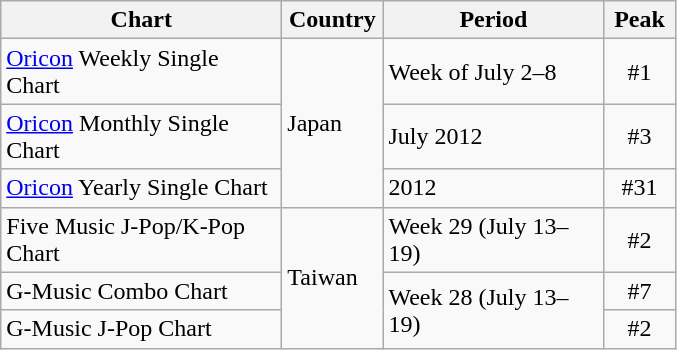<table class="wikitable">
<tr>
<th style="width:180px;">Chart</th>
<th style="width:60px;">Country</th>
<th style="width:140px;">Period</th>
<th style="width:40px;">Peak</th>
</tr>
<tr>
<td><a href='#'>Oricon</a> Weekly Single Chart</td>
<td rowspan=3>Japan</td>
<td>Week of July 2–8</td>
<td style="text-align:center">#1</td>
</tr>
<tr>
<td><a href='#'>Oricon</a> Monthly Single Chart</td>
<td>July 2012</td>
<td style="text-align:center">#3</td>
</tr>
<tr>
<td><a href='#'>Oricon</a> Yearly Single Chart</td>
<td>2012</td>
<td style="text-align:center">#31</td>
</tr>
<tr>
<td>Five Music J-Pop/K-Pop Chart</td>
<td rowspan=3>Taiwan</td>
<td>Week 29 (July 13–19)</td>
<td style="text-align:center">#2</td>
</tr>
<tr>
<td>G-Music Combo Chart</td>
<td rowspan=2>Week 28 (July 13–19)</td>
<td style="text-align:center">#7</td>
</tr>
<tr>
<td>G-Music J-Pop Chart</td>
<td style="text-align:center">#2</td>
</tr>
</table>
